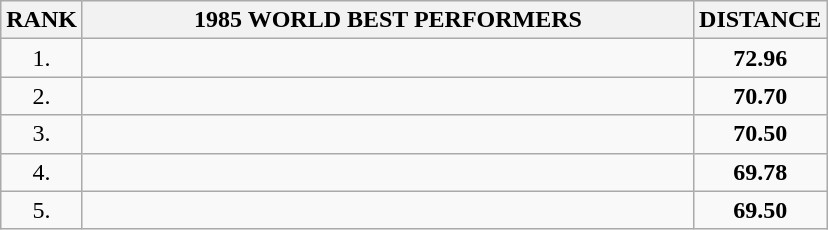<table class="wikitable sortable">
<tr>
<th>RANK</th>
<th align="center" style="width: 25em">1985 WORLD BEST PERFORMERS</th>
<th align="center" style="width: 5em">DISTANCE</th>
</tr>
<tr>
<td align="center">1.</td>
<td></td>
<td align="center"><strong>72.96</strong></td>
</tr>
<tr>
<td align="center">2.</td>
<td></td>
<td align="center"><strong>70.70</strong></td>
</tr>
<tr>
<td align="center">3.</td>
<td></td>
<td align="center"><strong>70.50</strong></td>
</tr>
<tr>
<td align="center">4.</td>
<td></td>
<td align="center"><strong>69.78</strong></td>
</tr>
<tr>
<td align="center">5.</td>
<td></td>
<td align="center"><strong>69.50</strong></td>
</tr>
</table>
